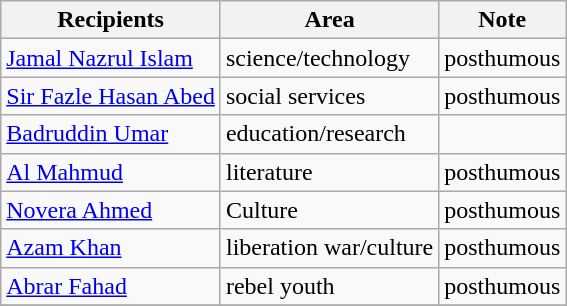<table class="wikitable">
<tr>
<th>Recipients</th>
<th>Area</th>
<th>Note</th>
</tr>
<tr>
<td><a href='#'>Jamal Nazrul Islam</a></td>
<td>science/technology</td>
<td>posthumous</td>
</tr>
<tr>
<td><a href='#'>Sir Fazle Hasan Abed</a></td>
<td>social services</td>
<td>posthumous</td>
</tr>
<tr>
<td><a href='#'>Badruddin Umar</a></td>
<td>education/research</td>
<td></td>
</tr>
<tr>
<td><a href='#'>Al Mahmud</a></td>
<td>literature</td>
<td>posthumous</td>
</tr>
<tr>
<td><a href='#'>Novera Ahmed</a></td>
<td>Culture</td>
<td>posthumous</td>
</tr>
<tr>
<td><a href='#'>Azam Khan</a></td>
<td>liberation war/culture</td>
<td>posthumous</td>
</tr>
<tr>
<td><a href='#'>Abrar Fahad</a></td>
<td>rebel youth</td>
<td>posthumous</td>
</tr>
<tr>
</tr>
</table>
